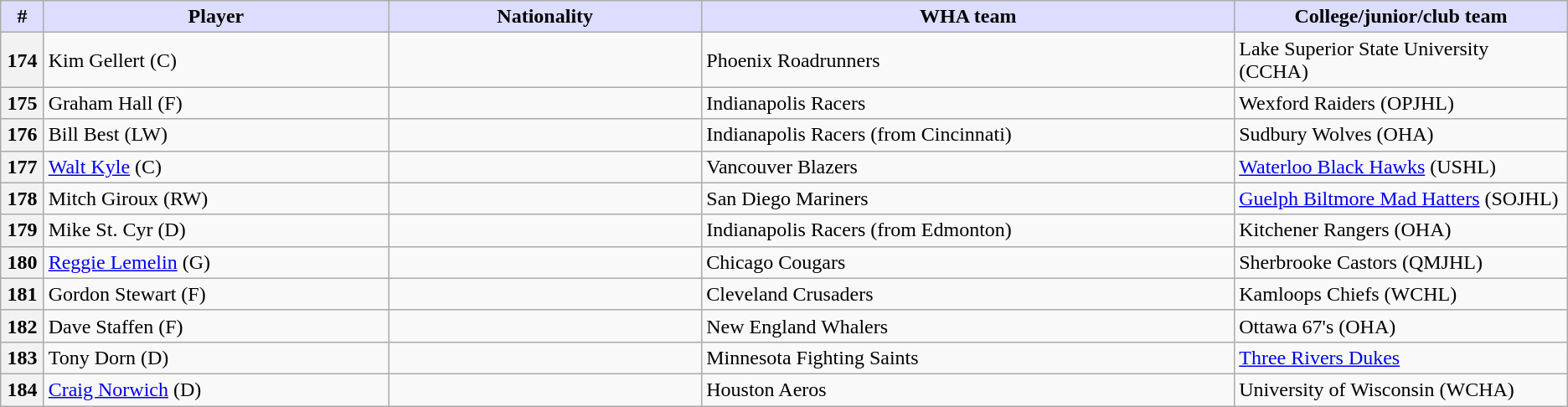<table class="wikitable">
<tr>
<th style="background:#ddf; width:2.75%;">#</th>
<th style="background:#ddf; width:22.0%;">Player</th>
<th style="background:#ddf; width:20.0%;">Nationality</th>
<th style="background:#ddf; width:34.0%;">WHA team</th>
<th style="background:#ddf; width:100.0%;">College/junior/club team</th>
</tr>
<tr>
<th>174</th>
<td>Kim Gellert (C)</td>
<td></td>
<td>Phoenix Roadrunners</td>
<td>Lake Superior State University (CCHA)</td>
</tr>
<tr>
<th>175</th>
<td>Graham Hall (F)</td>
<td></td>
<td>Indianapolis Racers</td>
<td>Wexford Raiders (OPJHL)</td>
</tr>
<tr>
<th>176</th>
<td>Bill Best (LW)</td>
<td></td>
<td>Indianapolis Racers (from Cincinnati)</td>
<td>Sudbury Wolves (OHA)</td>
</tr>
<tr>
<th>177</th>
<td><a href='#'>Walt Kyle</a> (C)</td>
<td></td>
<td>Vancouver Blazers</td>
<td><a href='#'>Waterloo Black Hawks</a> (USHL)</td>
</tr>
<tr>
<th>178</th>
<td>Mitch Giroux (RW)</td>
<td></td>
<td>San Diego Mariners</td>
<td><a href='#'>Guelph Biltmore Mad Hatters</a> (SOJHL)</td>
</tr>
<tr>
<th>179</th>
<td>Mike St. Cyr (D)</td>
<td></td>
<td>Indianapolis Racers (from Edmonton)</td>
<td>Kitchener Rangers (OHA)</td>
</tr>
<tr>
<th>180</th>
<td><a href='#'>Reggie Lemelin</a> (G)</td>
<td></td>
<td>Chicago Cougars</td>
<td>Sherbrooke Castors (QMJHL)</td>
</tr>
<tr>
<th>181</th>
<td>Gordon Stewart (F)</td>
<td></td>
<td>Cleveland Crusaders</td>
<td>Kamloops Chiefs (WCHL)</td>
</tr>
<tr>
<th>182</th>
<td>Dave Staffen (F)</td>
<td></td>
<td>New England Whalers</td>
<td>Ottawa 67's (OHA)</td>
</tr>
<tr>
<th>183</th>
<td>Tony Dorn (D)</td>
<td></td>
<td>Minnesota Fighting Saints</td>
<td><a href='#'>Three Rivers Dukes</a></td>
</tr>
<tr>
<th>184</th>
<td><a href='#'>Craig Norwich</a> (D)</td>
<td></td>
<td>Houston Aeros</td>
<td>University of Wisconsin (WCHA)</td>
</tr>
</table>
